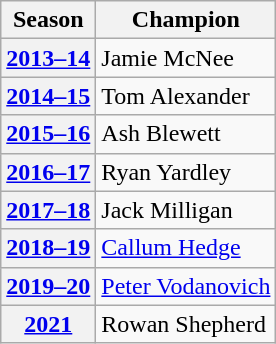<table class="wikitable">
<tr>
<th>Season</th>
<th>Champion</th>
</tr>
<tr>
<th><a href='#'>2013–14</a></th>
<td> Jamie McNee</td>
</tr>
<tr>
<th><a href='#'>2014–15</a></th>
<td> Tom Alexander</td>
</tr>
<tr>
<th><a href='#'>2015–16</a></th>
<td> Ash Blewett</td>
</tr>
<tr>
<th><a href='#'>2016–17</a></th>
<td> Ryan Yardley</td>
</tr>
<tr>
<th><a href='#'>2017–18</a></th>
<td> Jack Milligan</td>
</tr>
<tr>
<th><a href='#'>2018–19</a></th>
<td> <a href='#'>Callum Hedge</a></td>
</tr>
<tr>
<th><a href='#'>2019–20</a></th>
<td> <a href='#'>Peter Vodanovich</a></td>
</tr>
<tr>
<th><a href='#'>2021</a></th>
<td> Rowan Shepherd</td>
</tr>
</table>
